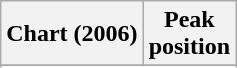<table class="wikitable sortable plainrowheaders" style="text-align:center">
<tr>
<th scope="col">Chart (2006)</th>
<th scope="col">Peak<br> position</th>
</tr>
<tr>
</tr>
<tr>
</tr>
</table>
